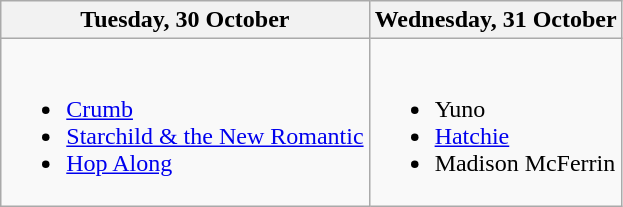<table class="wikitable">
<tr>
<th>Tuesday, 30 October</th>
<th>Wednesday, 31 October</th>
</tr>
<tr valign="top">
<td><br><ul><li><a href='#'>Crumb</a></li><li><a href='#'>Starchild & the New Romantic</a></li><li><a href='#'>Hop Along</a></li></ul></td>
<td><br><ul><li>Yuno</li><li><a href='#'>Hatchie</a></li><li>Madison McFerrin</li></ul></td>
</tr>
</table>
